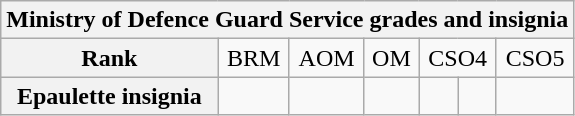<table class="wikitable" style="text-align: center;">
<tr>
<th colspan=7>Ministry of Defence Guard Service grades and insignia</th>
</tr>
<tr>
<th>Rank</th>
<td>BRM</td>
<td>AOM</td>
<td>OM</td>
<td colspan=2>CSO4</td>
<td>CSO5</td>
</tr>
<tr>
<th>Epaulette insignia</th>
<td></td>
<td></td>
<td></td>
<td></td>
<td></td>
<td></td>
</tr>
</table>
